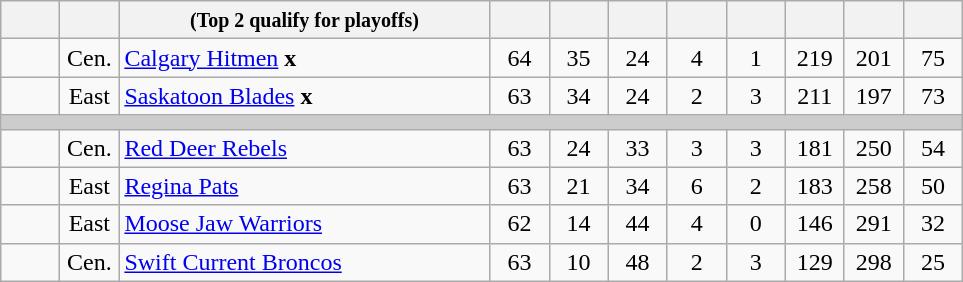<table class="wikitable sortable">
<tr>
<th style="width:2em"></th>
<th style="width:2em;"></th>
<th style="width:15em;" class="unsortable"><small>(Top 2 qualify for playoffs)</small></th>
<th style="width:2em;"></th>
<th style="width:2em;"></th>
<th style="width:2em;"></th>
<th style="width:2em;"></th>
<th style="width:2em;"></th>
<th style="width:2em;"></th>
<th style="width:2em;"></th>
<th style="width:2em;"></th>
</tr>
<tr style="text-align: center;">
<td></td>
<td>Cen.</td>
<td style="text-align:left;"><a href='#'>Calgary Hitmen</a> <strong>x</strong></td>
<td>64</td>
<td>35</td>
<td>24</td>
<td>4</td>
<td>1</td>
<td>219</td>
<td>201</td>
<td>75</td>
</tr>
<tr style="text-align: center;">
<td></td>
<td>East</td>
<td style="text-align:left;"><a href='#'>Saskatoon Blades</a> <strong>x</strong></td>
<td>63</td>
<td>34</td>
<td>24</td>
<td>2</td>
<td>3</td>
<td>211</td>
<td>197</td>
<td>73</td>
</tr>
<tr style="color:#cccccc;background-color:#cccccc">
<td style="height:2px" colspan=11></td>
</tr>
<tr style="text-align: center;">
<td></td>
<td>Cen.</td>
<td style="text-align:left;"><a href='#'>Red Deer Rebels</a></td>
<td>63</td>
<td>24</td>
<td>33</td>
<td>3</td>
<td>3</td>
<td>181</td>
<td>250</td>
<td>54</td>
</tr>
<tr style="font-weight: ; text-align: center;">
<td></td>
<td>East</td>
<td style="text-align:left;"><a href='#'>Regina Pats</a></td>
<td>63</td>
<td>21</td>
<td>34</td>
<td>6</td>
<td>2</td>
<td>183</td>
<td>258</td>
<td>50</td>
</tr>
<tr style="font-weight: ; text-align: center;">
<td></td>
<td>East</td>
<td style="text-align:left;"><a href='#'>Moose Jaw Warriors</a></td>
<td>62</td>
<td>14</td>
<td>44</td>
<td>4</td>
<td>0</td>
<td>146</td>
<td>291</td>
<td>32</td>
</tr>
<tr style="font-weight: ; text-align: center;">
<td></td>
<td>Cen.</td>
<td style="text-align:left;"><a href='#'>Swift Current Broncos</a></td>
<td>63</td>
<td>10</td>
<td>48</td>
<td>2</td>
<td>3</td>
<td>129</td>
<td>298</td>
<td>25</td>
</tr>
</table>
